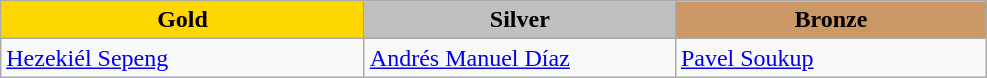<table class="wikitable" style="text-align:left">
<tr align="center">
<td width=235 bgcolor=gold><strong>Gold</strong></td>
<td width=200 bgcolor=silver><strong>Silver</strong></td>
<td width=200 bgcolor=CC9966><strong>Bronze</strong></td>
</tr>
<tr>
<td><a href='#'>Hezekiél Sepeng</a><br><em></em></td>
<td><a href='#'>Andrés Manuel Díaz</a><br><em></em></td>
<td><a href='#'>Pavel Soukup</a><br><em></em></td>
</tr>
</table>
